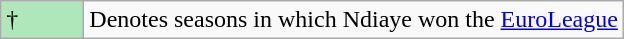<table class="wikitable">
<tr>
<td style="background:#AFE6BA; width:3em;">†</td>
<td>Denotes seasons in which Ndiaye won the <a href='#'>EuroLeague</a></td>
</tr>
</table>
